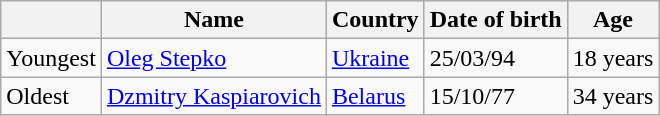<table class="wikitable">
<tr>
<th></th>
<th>Name</th>
<th>Country</th>
<th>Date of birth</th>
<th>Age</th>
</tr>
<tr>
<td>Youngest</td>
<td><a href='#'>Oleg Stepko</a></td>
<td>  <a href='#'>Ukraine</a></td>
<td>25/03/94</td>
<td>18 years</td>
</tr>
<tr>
<td>Oldest</td>
<td><a href='#'>Dzmitry Kaspiarovich</a></td>
<td> <a href='#'>Belarus</a></td>
<td>15/10/77</td>
<td>34 years</td>
</tr>
</table>
